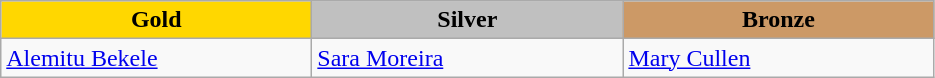<table class="wikitable" style="text-align:left">
<tr align="center">
<td width=200 bgcolor=gold><strong>Gold</strong></td>
<td width=200 bgcolor=silver><strong>Silver</strong></td>
<td width=200 bgcolor=CC9966><strong>Bronze</strong></td>
</tr>
<tr>
<td><a href='#'>Alemitu Bekele</a><br><em></em></td>
<td><a href='#'>Sara Moreira</a><br><em></em></td>
<td><a href='#'>Mary Cullen</a><br><em></em></td>
</tr>
</table>
